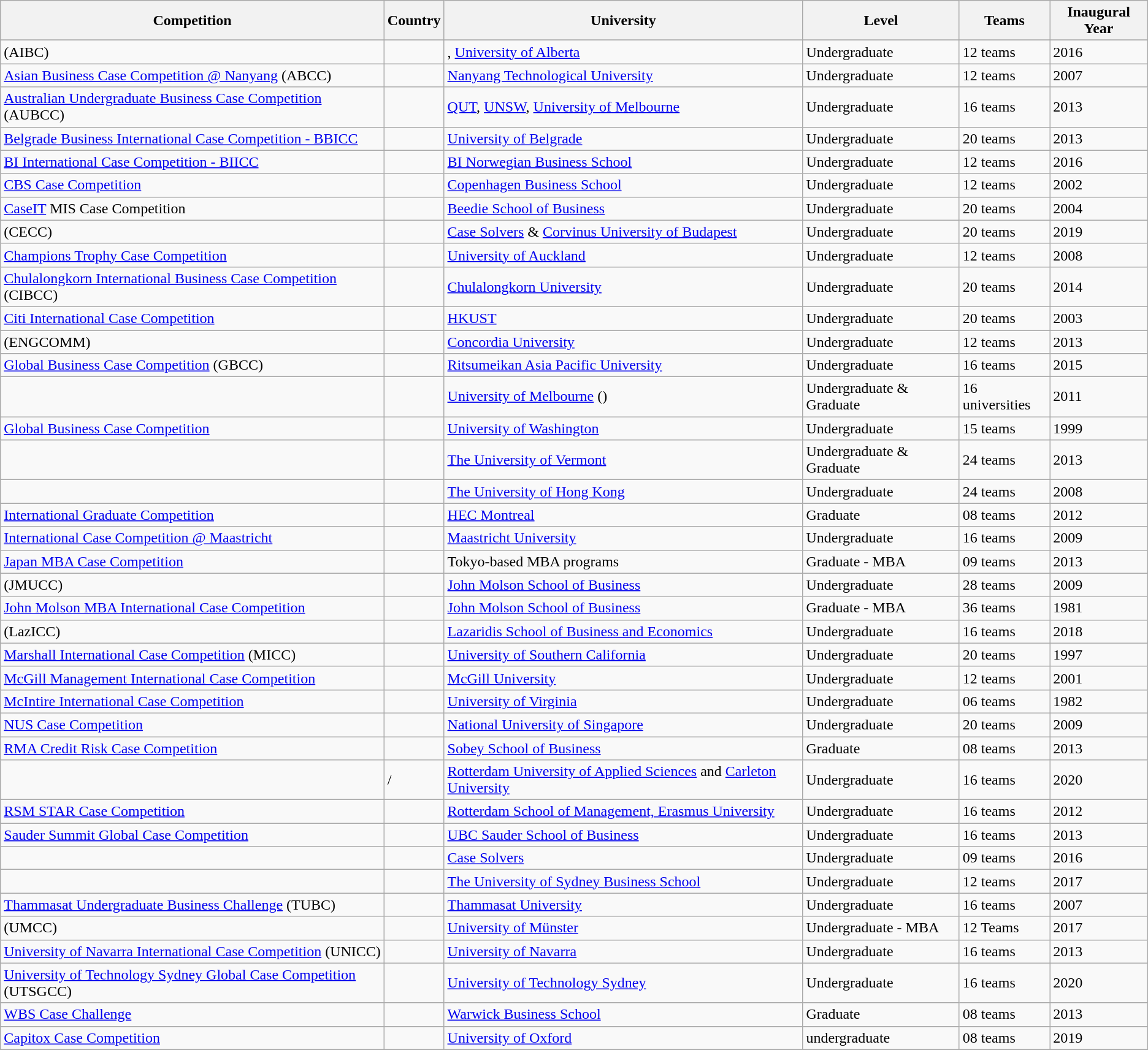<table class="wikitable sortable">
<tr>
<th>Competition</th>
<th>Country</th>
<th>University</th>
<th>Level</th>
<th>Teams</th>
<th>Inaugural Year</th>
</tr>
<tr>
</tr>
<tr>
<td> (AIBC)</td>
<td></td>
<td>, <a href='#'>University of Alberta</a></td>
<td>Undergraduate</td>
<td>12 teams</td>
<td>2016</td>
</tr>
<tr>
<td><a href='#'>Asian Business Case Competition @ Nanyang</a> (ABCC)</td>
<td></td>
<td><a href='#'>Nanyang Technological University</a></td>
<td>Undergraduate</td>
<td>12 teams</td>
<td>2007</td>
</tr>
<tr>
<td><a href='#'>Australian Undergraduate Business Case Competition</a> (AUBCC)</td>
<td></td>
<td><a href='#'>QUT</a>, <a href='#'>UNSW</a>, <a href='#'>University of Melbourne</a></td>
<td>Undergraduate</td>
<td>16 teams</td>
<td>2013<br></td>
</tr>
<tr>
<td><a href='#'>Belgrade Business International Case Competition - BBICC</a></td>
<td></td>
<td><a href='#'>University of Belgrade</a></td>
<td>Undergraduate</td>
<td>20 teams</td>
<td>2013</td>
</tr>
<tr>
<td><a href='#'>BI International Case Competition - BIICC</a></td>
<td></td>
<td><a href='#'>BI Norwegian Business School</a></td>
<td>Undergraduate</td>
<td>12 teams</td>
<td>2016</td>
</tr>
<tr>
<td><a href='#'>CBS Case Competition</a></td>
<td></td>
<td><a href='#'>Copenhagen Business School</a></td>
<td>Undergraduate</td>
<td>12 teams</td>
<td>2002</td>
</tr>
<tr>
<td><a href='#'>CaseIT</a> MIS Case Competition</td>
<td></td>
<td><a href='#'>Beedie School of Business</a></td>
<td>Undergraduate</td>
<td>20 teams</td>
<td>2004</td>
</tr>
<tr>
<td> (CECC)</td>
<td></td>
<td><a href='#'>Case Solvers</a> & <a href='#'>Corvinus University of Budapest</a></td>
<td>Undergraduate</td>
<td>20 teams</td>
<td>2019</td>
</tr>
<tr>
<td><a href='#'>Champions Trophy Case Competition</a></td>
<td></td>
<td><a href='#'>University of Auckland</a></td>
<td>Undergraduate</td>
<td>12 teams</td>
<td>2008</td>
</tr>
<tr>
<td><a href='#'>Chulalongkorn International Business Case Competition</a> (CIBCC)</td>
<td></td>
<td><a href='#'>Chulalongkorn University</a></td>
<td>Undergraduate</td>
<td>20 teams</td>
<td>2014</td>
</tr>
<tr>
<td><a href='#'>Citi International Case Competition</a></td>
<td></td>
<td><a href='#'>HKUST</a></td>
<td>Undergraduate</td>
<td>20 teams</td>
<td>2003</td>
</tr>
<tr>
<td>(ENGCOMM)</td>
<td></td>
<td><a href='#'>Concordia University</a></td>
<td>Undergraduate</td>
<td>12 teams</td>
<td>2013</td>
</tr>
<tr>
<td><a href='#'>Global Business Case Competition</a> (GBCC)</td>
<td></td>
<td><a href='#'>Ritsumeikan Asia Pacific University</a></td>
<td>Undergraduate</td>
<td>16 teams</td>
<td>2015</td>
</tr>
<tr>
<td></td>
<td></td>
<td><a href='#'>University of Melbourne</a> ()</td>
<td>Undergraduate & Graduate</td>
<td>16 universities</td>
<td>2011</td>
</tr>
<tr>
<td><a href='#'>Global Business Case Competition</a></td>
<td></td>
<td><a href='#'>University of Washington</a></td>
<td>Undergraduate</td>
<td>15 teams</td>
<td>1999</td>
</tr>
<tr>
<td></td>
<td></td>
<td><a href='#'>The University of Vermont</a></td>
<td>Undergraduate & Graduate</td>
<td>24 teams</td>
<td>2013</td>
</tr>
<tr>
<td></td>
<td></td>
<td><a href='#'>The University of Hong Kong</a></td>
<td>Undergraduate</td>
<td>24 teams</td>
<td>2008</td>
</tr>
<tr>
<td><a href='#'>International Graduate Competition</a></td>
<td></td>
<td><a href='#'>HEC Montreal</a></td>
<td>Graduate</td>
<td>08 teams</td>
<td>2012</td>
</tr>
<tr>
<td><a href='#'>International Case Competition @ Maastricht</a></td>
<td></td>
<td><a href='#'>Maastricht University</a></td>
<td>Undergraduate</td>
<td>16 teams</td>
<td>2009</td>
</tr>
<tr>
<td><a href='#'>Japan MBA Case Competition</a></td>
<td></td>
<td>Tokyo-based MBA programs</td>
<td>Graduate - MBA</td>
<td>09 teams</td>
<td>2013</td>
</tr>
<tr>
<td> (JMUCC)</td>
<td></td>
<td><a href='#'>John Molson School of Business</a></td>
<td>Undergraduate</td>
<td>28 teams</td>
<td>2009</td>
</tr>
<tr>
<td><a href='#'>John Molson MBA International Case Competition</a></td>
<td></td>
<td><a href='#'>John Molson School of Business</a></td>
<td>Graduate - MBA</td>
<td>36 teams</td>
<td>1981</td>
</tr>
<tr |->
<td> (LazICC)</td>
<td></td>
<td><a href='#'>Lazaridis School of Business and Economics</a></td>
<td>Undergraduate</td>
<td>16 teams</td>
<td>2018</td>
</tr>
<tr>
<td><a href='#'>Marshall International Case Competition</a> (MICC)</td>
<td></td>
<td><a href='#'>University of Southern California</a></td>
<td>Undergraduate</td>
<td>20 teams</td>
<td>1997</td>
</tr>
<tr>
<td><a href='#'>McGill Management International Case Competition</a></td>
<td></td>
<td><a href='#'>McGill University</a></td>
<td>Undergraduate</td>
<td>12 teams</td>
<td>2001</td>
</tr>
<tr>
<td><a href='#'>McIntire International Case Competition</a></td>
<td></td>
<td><a href='#'>University of Virginia</a></td>
<td>Undergraduate</td>
<td>06 teams</td>
<td>1982</td>
</tr>
<tr |->
<td><a href='#'>NUS Case Competition</a></td>
<td></td>
<td><a href='#'>National University of Singapore</a></td>
<td>Undergraduate</td>
<td>20 teams</td>
<td>2009</td>
</tr>
<tr>
<td><a href='#'>RMA Credit Risk Case Competition</a></td>
<td></td>
<td><a href='#'>Sobey School of Business</a></td>
<td>Graduate</td>
<td>08 teams</td>
<td>2013</td>
</tr>
<tr>
<td></td>
<td> / </td>
<td><a href='#'>Rotterdam University of Applied Sciences</a> and <a href='#'>Carleton University</a></td>
<td>Undergraduate</td>
<td>16 teams</td>
<td>2020</td>
</tr>
<tr>
<td><a href='#'>RSM STAR Case Competition</a></td>
<td></td>
<td><a href='#'>Rotterdam School of Management, Erasmus University</a></td>
<td>Undergraduate</td>
<td>16 teams</td>
<td>2012</td>
</tr>
<tr>
<td><a href='#'>Sauder Summit Global Case Competition</a></td>
<td></td>
<td><a href='#'>UBC Sauder School of Business</a></td>
<td>Undergraduate</td>
<td>16 teams</td>
<td>2013</td>
</tr>
<tr>
<td></td>
<td></td>
<td><a href='#'>Case Solvers</a></td>
<td>Undergraduate</td>
<td>09 teams</td>
<td>2016</td>
</tr>
<tr>
<td></td>
<td></td>
<td><a href='#'>The University of Sydney Business School</a></td>
<td>Undergraduate</td>
<td>12 teams</td>
<td>2017</td>
</tr>
<tr>
<td><a href='#'>Thammasat Undergraduate Business Challenge</a> (TUBC)</td>
<td></td>
<td><a href='#'>Thammasat University</a></td>
<td>Undergraduate</td>
<td>16 teams</td>
<td>2007</td>
</tr>
<tr>
<td> (UMCC)</td>
<td></td>
<td><a href='#'>University of Münster</a></td>
<td>Undergraduate - MBA</td>
<td>12 Teams</td>
<td>2017</td>
</tr>
<tr>
<td><a href='#'>University of Navarra International Case Competition</a> (UNICC)</td>
<td></td>
<td><a href='#'>University of Navarra</a></td>
<td>Undergraduate</td>
<td>16 teams</td>
<td>2013</td>
</tr>
<tr>
<td><a href='#'>University of Technology Sydney Global Case Competition</a> (UTSGCC)</td>
<td></td>
<td><a href='#'>University of Technology Sydney</a></td>
<td>Undergraduate</td>
<td>16 teams</td>
<td>2020</td>
</tr>
<tr>
<td><a href='#'>WBS Case Challenge</a></td>
<td></td>
<td><a href='#'>Warwick Business School</a></td>
<td>Graduate</td>
<td>08 teams</td>
<td>2013</td>
</tr>
<tr>
<td><a href='#'>Capitox Case Competition</a></td>
<td></td>
<td><a href='#'>University of Oxford</a></td>
<td>undergraduate</td>
<td>08 teams</td>
<td>2019</td>
</tr>
<tr |->
</tr>
</table>
